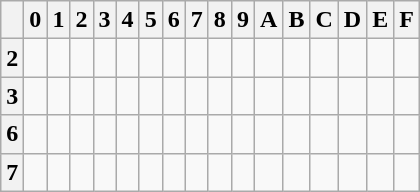<table class="wikitable">
<tr>
<th></th>
<th>0</th>
<th>1</th>
<th>2</th>
<th>3</th>
<th>4</th>
<th>5</th>
<th>6</th>
<th>7</th>
<th>8</th>
<th>9</th>
<th>A</th>
<th>B</th>
<th>C</th>
<th>D</th>
<th>E</th>
<th>F</th>
</tr>
<tr>
<th>2</th>
<td></td>
<td></td>
<td></td>
<td></td>
<td></td>
<td></td>
<td></td>
<td></td>
<td></td>
<td></td>
<td></td>
<td></td>
<td></td>
<td></td>
<td></td>
<td></td>
</tr>
<tr>
<th>3</th>
<td></td>
<td></td>
<td></td>
<td></td>
<td></td>
<td></td>
<td></td>
<td></td>
<td></td>
<td></td>
<td></td>
<td></td>
<td></td>
<td></td>
<td></td>
<td></td>
</tr>
<tr>
<th>6</th>
<td></td>
<td></td>
<td></td>
<td></td>
<td></td>
<td></td>
<td></td>
<td></td>
<td></td>
<td></td>
<td></td>
<td></td>
<td></td>
<td></td>
<td></td>
<td></td>
</tr>
<tr>
<th>7</th>
<td></td>
<td></td>
<td></td>
<td></td>
<td></td>
<td></td>
<td></td>
<td></td>
<td></td>
<td></td>
<td></td>
<td></td>
<td></td>
<td></td>
<td></td>
<td></td>
</tr>
</table>
